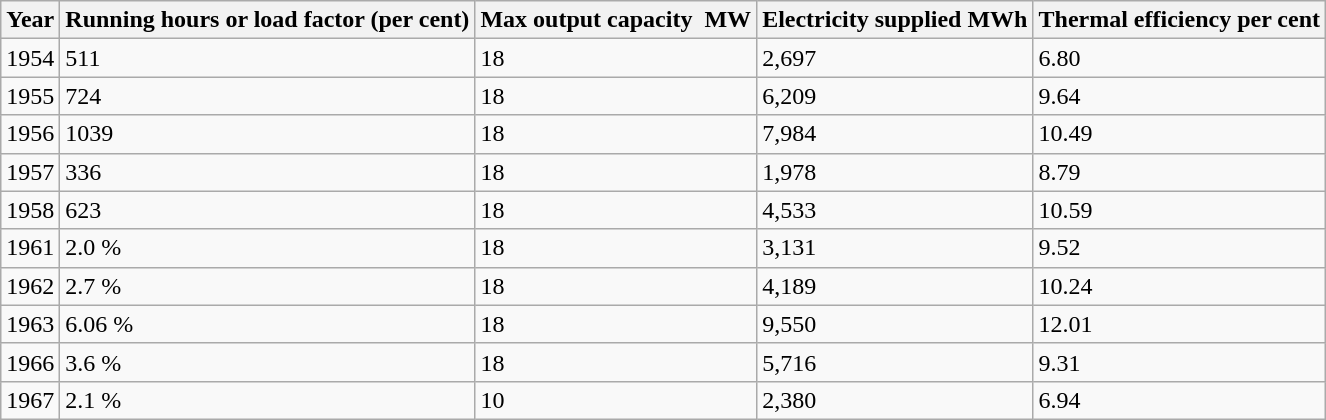<table class="wikitable">
<tr>
<th>Year</th>
<th>Running hours or load factor (per cent)</th>
<th>Max output capacity  MW</th>
<th>Electricity supplied MWh</th>
<th>Thermal efficiency per cent</th>
</tr>
<tr>
<td>1954</td>
<td>511</td>
<td>18</td>
<td>2,697</td>
<td>6.80</td>
</tr>
<tr>
<td>1955</td>
<td>724</td>
<td>18</td>
<td>6,209</td>
<td>9.64</td>
</tr>
<tr>
<td>1956</td>
<td>1039</td>
<td>18</td>
<td>7,984</td>
<td>10.49</td>
</tr>
<tr>
<td>1957</td>
<td>336</td>
<td>18</td>
<td>1,978</td>
<td>8.79</td>
</tr>
<tr>
<td>1958</td>
<td>623</td>
<td>18</td>
<td>4,533</td>
<td>10.59</td>
</tr>
<tr>
<td>1961</td>
<td>2.0 %</td>
<td>18</td>
<td>3,131</td>
<td>9.52</td>
</tr>
<tr>
<td>1962</td>
<td>2.7 %</td>
<td>18</td>
<td>4,189</td>
<td>10.24</td>
</tr>
<tr>
<td>1963</td>
<td>6.06 %</td>
<td>18</td>
<td>9,550</td>
<td>12.01</td>
</tr>
<tr>
<td>1966</td>
<td>3.6 %</td>
<td>18</td>
<td>5,716</td>
<td>9.31</td>
</tr>
<tr>
<td>1967</td>
<td>2.1 %</td>
<td>10</td>
<td>2,380</td>
<td>6.94</td>
</tr>
</table>
